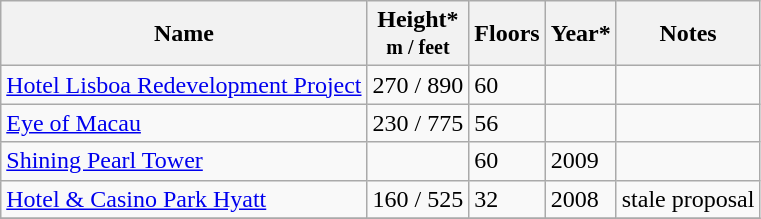<table class="wikitable sortable">
<tr>
<th>Name</th>
<th>Height*<br><small>m / feet</small></th>
<th>Floors</th>
<th>Year*</th>
<th class="unsortable">Notes</th>
</tr>
<tr>
<td><a href='#'>Hotel Lisboa Redevelopment Project</a></td>
<td>270 / 890</td>
<td>60</td>
<td></td>
<td></td>
</tr>
<tr>
<td><a href='#'>Eye of Macau</a></td>
<td>230 / 775</td>
<td>56</td>
<td></td>
<td></td>
</tr>
<tr>
<td><a href='#'>Shining Pearl Tower</a></td>
<td></td>
<td>60</td>
<td>2009</td>
<td></td>
</tr>
<tr>
<td><a href='#'>Hotel & Casino Park Hyatt</a></td>
<td>160 / 525</td>
<td>32</td>
<td>2008</td>
<td>stale proposal</td>
</tr>
<tr>
</tr>
</table>
